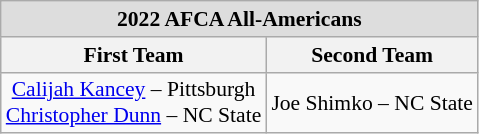<table class="wikitable" style="white-space:nowrap; text-align:center; font-size:90%;">
<tr>
<td colspan="7" style="text-align:center; background:#ddd;"><strong>2022 AFCA All-Americans</strong></td>
</tr>
<tr>
<th>First Team</th>
<th>Second Team</th>
</tr>
<tr>
<td><a href='#'>Calijah Kancey</a> – Pittsburgh<br><a href='#'>Christopher Dunn</a> – NC State</td>
<td>Joe Shimko – NC State</td>
</tr>
</table>
